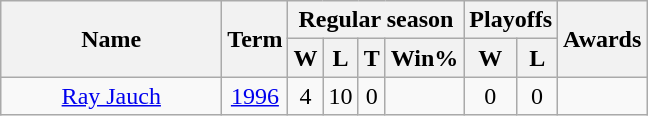<table class="wikitable">
<tr>
<th rowspan="2" style="width:140px;">Name</th>
<th rowspan="2">Term</th>
<th colspan="4">Regular season</th>
<th colspan="2">Playoffs</th>
<th rowspan="2">Awards</th>
</tr>
<tr>
<th>W</th>
<th>L</th>
<th>T</th>
<th>Win%</th>
<th>W</th>
<th>L</th>
</tr>
<tr>
<td style="text-align:center;"><a href='#'>Ray Jauch</a></td>
<td style="text-align:center;"><a href='#'>1996</a></td>
<td style="text-align:center;">4</td>
<td style="text-align:center;">10</td>
<td style="text-align:center;">0</td>
<td style="text-align:center;"></td>
<td style="text-align:center;">0</td>
<td style="text-align:center;">0</td>
<td style="text-align:center;"></td>
</tr>
</table>
